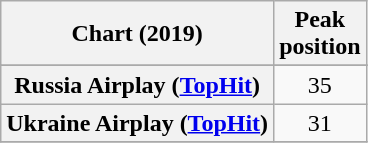<table class="wikitable sortable plainrowheaders" style="text-align:center">
<tr>
<th scope="col">Chart (2019)</th>
<th scope="col">Peak<br>position</th>
</tr>
<tr>
</tr>
<tr>
<th scope="row">Russia Airplay (<a href='#'>TopHit</a>)</th>
<td>35</td>
</tr>
<tr>
<th scope="row">Ukraine Airplay (<a href='#'>TopHit</a>)</th>
<td>31</td>
</tr>
<tr>
</tr>
</table>
